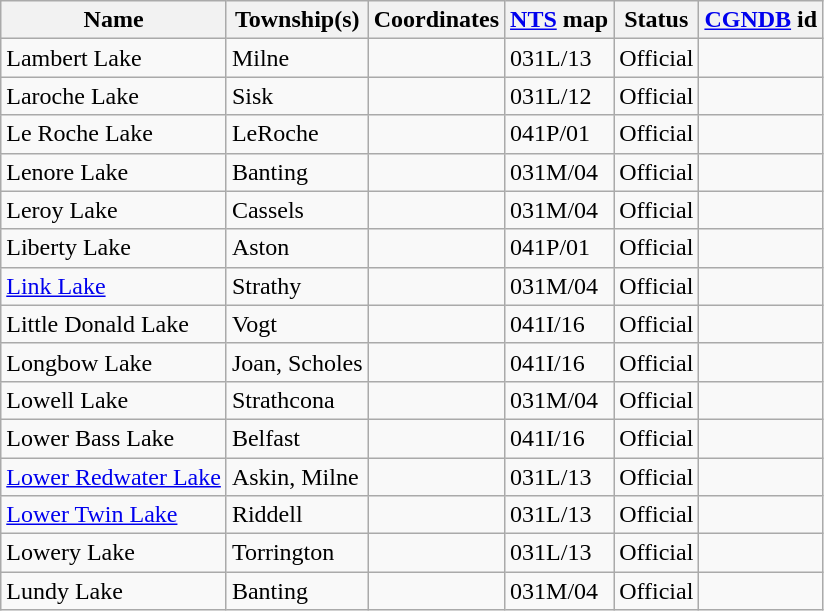<table class="wikitable sortable">
<tr>
<th>Name</th>
<th>Township(s)</th>
<th data-sort-type="number">Coordinates</th>
<th><a href='#'>NTS</a> map</th>
<th data-sort-type="number">Status</th>
<th><a href='#'>CGNDB</a> id</th>
</tr>
<tr>
<td>Lambert Lake</td>
<td>Milne</td>
<td></td>
<td>031L/13</td>
<td>Official</td>
<td></td>
</tr>
<tr>
<td>Laroche Lake</td>
<td>Sisk</td>
<td></td>
<td>031L/12</td>
<td>Official</td>
<td></td>
</tr>
<tr>
<td>Le Roche Lake</td>
<td>LeRoche</td>
<td></td>
<td>041P/01</td>
<td>Official</td>
<td></td>
</tr>
<tr>
<td>Lenore Lake</td>
<td>Banting</td>
<td></td>
<td>031M/04</td>
<td>Official</td>
<td></td>
</tr>
<tr>
<td>Leroy Lake</td>
<td>Cassels</td>
<td></td>
<td>031M/04</td>
<td>Official</td>
<td></td>
</tr>
<tr>
<td>Liberty Lake</td>
<td>Aston</td>
<td></td>
<td>041P/01</td>
<td>Official</td>
<td></td>
</tr>
<tr>
<td><a href='#'>Link Lake</a></td>
<td>Strathy</td>
<td></td>
<td>031M/04</td>
<td>Official</td>
<td></td>
</tr>
<tr>
<td>Little Donald Lake</td>
<td>Vogt</td>
<td></td>
<td>041I/16</td>
<td>Official</td>
<td></td>
</tr>
<tr>
<td>Longbow Lake</td>
<td>Joan, Scholes</td>
<td></td>
<td>041I/16</td>
<td>Official</td>
<td></td>
</tr>
<tr>
<td>Lowell Lake</td>
<td>Strathcona</td>
<td></td>
<td>031M/04</td>
<td>Official</td>
<td></td>
</tr>
<tr>
<td>Lower Bass Lake</td>
<td>Belfast</td>
<td></td>
<td>041I/16</td>
<td>Official</td>
<td></td>
</tr>
<tr>
<td><a href='#'>Lower Redwater Lake</a></td>
<td>Askin, Milne</td>
<td></td>
<td>031L/13</td>
<td>Official</td>
<td></td>
</tr>
<tr>
<td><a href='#'>Lower Twin Lake</a></td>
<td>Riddell</td>
<td></td>
<td>031L/13</td>
<td>Official</td>
<td></td>
</tr>
<tr>
<td>Lowery Lake</td>
<td>Torrington</td>
<td></td>
<td>031L/13</td>
<td>Official</td>
<td></td>
</tr>
<tr>
<td>Lundy Lake</td>
<td>Banting</td>
<td></td>
<td>031M/04</td>
<td>Official</td>
<td></td>
</tr>
</table>
